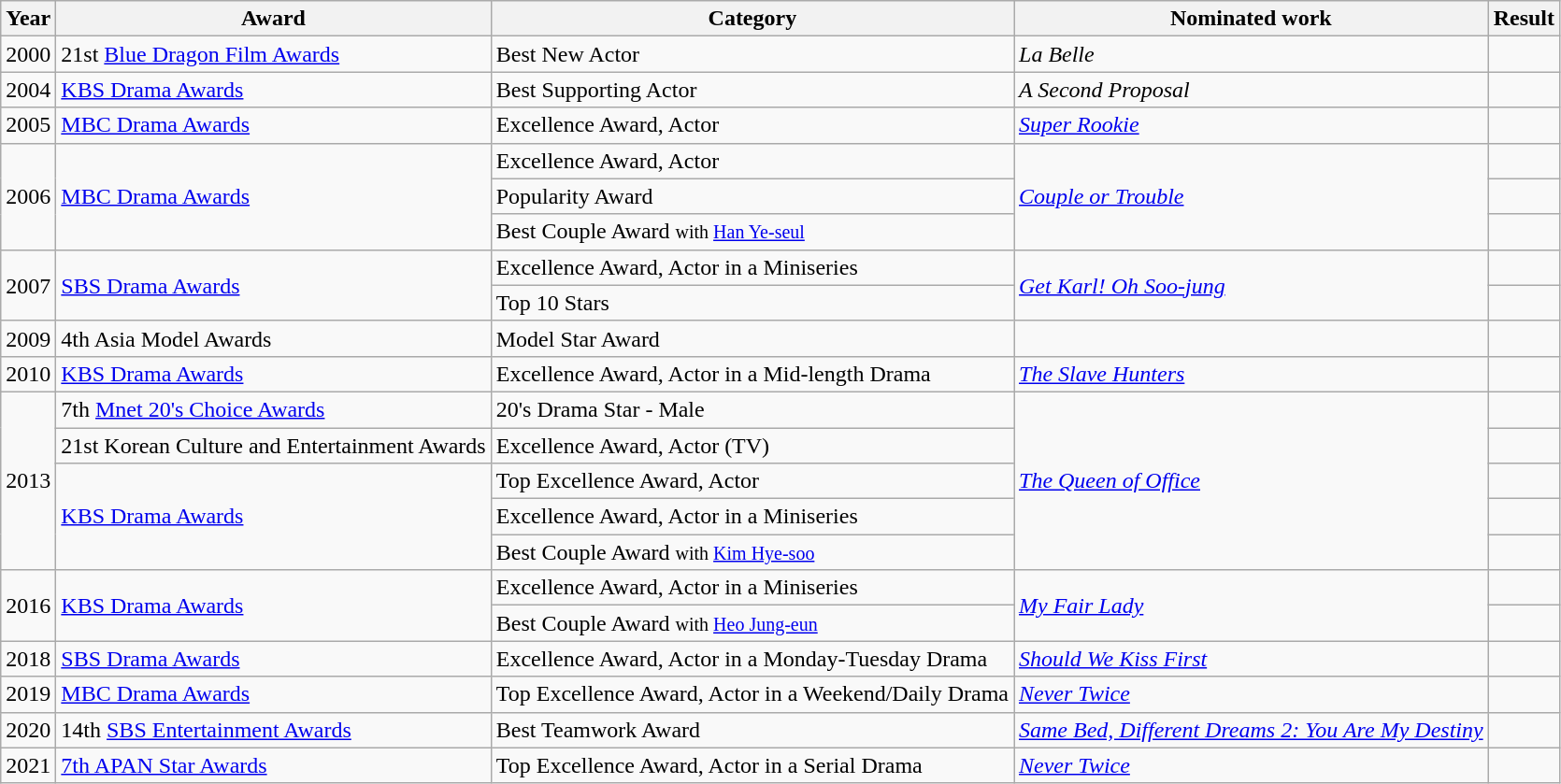<table class="wikitable">
<tr>
<th>Year</th>
<th>Award</th>
<th>Category</th>
<th>Nominated work</th>
<th>Result</th>
</tr>
<tr>
<td>2000</td>
<td>21st <a href='#'>Blue Dragon Film Awards</a></td>
<td>Best New Actor</td>
<td><em>La Belle</em></td>
<td></td>
</tr>
<tr>
<td>2004</td>
<td><a href='#'>KBS Drama Awards</a></td>
<td>Best Supporting Actor</td>
<td><em>A Second Proposal</em></td>
<td></td>
</tr>
<tr>
<td>2005</td>
<td><a href='#'>MBC Drama Awards</a></td>
<td>Excellence Award, Actor</td>
<td><em><a href='#'>Super Rookie</a></em></td>
<td></td>
</tr>
<tr>
<td rowspan="3">2006</td>
<td rowspan="3"><a href='#'>MBC Drama Awards</a></td>
<td>Excellence Award, Actor</td>
<td rowspan="3"><em><a href='#'>Couple or Trouble</a></em></td>
<td></td>
</tr>
<tr>
<td>Popularity Award</td>
<td></td>
</tr>
<tr>
<td>Best Couple Award <small>with <a href='#'>Han Ye-seul</a></small></td>
<td></td>
</tr>
<tr>
<td rowspan=2>2007</td>
<td rowspan=2><a href='#'>SBS Drama Awards</a></td>
<td>Excellence Award, Actor in a Miniseries</td>
<td rowspan=2><em><a href='#'>Get Karl! Oh Soo-jung</a></em></td>
<td></td>
</tr>
<tr>
<td>Top 10 Stars</td>
<td></td>
</tr>
<tr>
<td>2009</td>
<td>4th Asia Model Awards</td>
<td>Model Star Award</td>
<td></td>
<td></td>
</tr>
<tr>
<td>2010</td>
<td><a href='#'>KBS Drama Awards</a></td>
<td>Excellence Award, Actor in a Mid-length Drama</td>
<td><em><a href='#'>The Slave Hunters</a></em></td>
<td></td>
</tr>
<tr>
<td rowspan="5">2013</td>
<td>7th <a href='#'>Mnet 20's Choice Awards</a></td>
<td>20's Drama Star - Male</td>
<td rowspan="5"><em><a href='#'>The Queen of Office</a></em></td>
<td></td>
</tr>
<tr>
<td>21st Korean Culture and Entertainment Awards</td>
<td>Excellence Award, Actor (TV)</td>
<td></td>
</tr>
<tr>
<td rowspan="3"><a href='#'>KBS Drama Awards</a></td>
<td>Top Excellence Award, Actor</td>
<td></td>
</tr>
<tr>
<td>Excellence Award, Actor in a Miniseries</td>
<td></td>
</tr>
<tr>
<td>Best Couple Award <small>with <a href='#'>Kim Hye-soo</a></small></td>
<td></td>
</tr>
<tr>
<td rowspan=2>2016</td>
<td rowspan=2><a href='#'>KBS Drama Awards</a></td>
<td>Excellence Award, Actor in a Miniseries</td>
<td rowspan=2><em><a href='#'>My Fair Lady</a></em></td>
<td></td>
</tr>
<tr>
<td>Best Couple Award <small>with <a href='#'>Heo Jung-eun</a></small></td>
<td></td>
</tr>
<tr>
<td>2018</td>
<td><a href='#'>SBS Drama Awards</a></td>
<td>Excellence Award, Actor in a Monday-Tuesday Drama</td>
<td><em><a href='#'>Should We Kiss First</a></em></td>
<td></td>
</tr>
<tr>
<td>2019</td>
<td><a href='#'>MBC Drama Awards</a></td>
<td>Top Excellence Award, Actor in a Weekend/Daily Drama</td>
<td><em><a href='#'>Never Twice</a></em></td>
<td></td>
</tr>
<tr>
<td>2020</td>
<td>14th <a href='#'>SBS Entertainment Awards</a></td>
<td>Best Teamwork Award</td>
<td><em><a href='#'>Same Bed, Different Dreams 2: You Are My Destiny</a></em></td>
<td></td>
</tr>
<tr>
<td>2021</td>
<td><a href='#'>7th APAN Star Awards</a></td>
<td>Top Excellence Award, Actor in a Serial Drama</td>
<td><em><a href='#'>Never Twice</a></em></td>
<td></td>
</tr>
</table>
